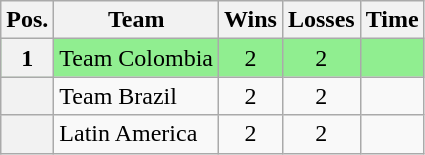<table class="wikitable">
<tr>
<th>Pos.</th>
<th>Team</th>
<th>Wins</th>
<th>Losses</th>
<th>Time</th>
</tr>
<tr style="background:lightgreen;">
<th>1</th>
<td> Team Colombia</td>
<td style="text-align:center;">2</td>
<td style="text-align:center;">2</td>
<td style="text-align:center;"></td>
</tr>
<tr>
<th></th>
<td> Team Brazil</td>
<td style="text-align:center;">2</td>
<td style="text-align:center;">2</td>
<td style="text-align:center;"></td>
</tr>
<tr>
<th></th>
<td> Latin America</td>
<td style="text-align:center;">2</td>
<td style="text-align:center;">2</td>
<td style="text-align:center;"></td>
</tr>
</table>
